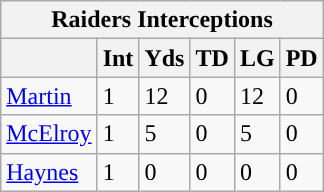<table class="wikitable">
<tr>
<th colspan="6">Raiders Interceptions</th>
</tr>
<tr>
<th></th>
<th>Int</th>
<th>Yds</th>
<th>TD</th>
<th>LG</th>
<th>PD</th>
</tr>
<tr>
<td><a href='#'>Martin</a></td>
<td>1</td>
<td>12</td>
<td>0</td>
<td>12</td>
<td>0</td>
</tr>
<tr>
<td><a href='#'>McElroy</a></td>
<td>1</td>
<td>5</td>
<td>0</td>
<td>5</td>
<td>0</td>
</tr>
<tr>
<td><a href='#'>Haynes</a></td>
<td>1</td>
<td>0</td>
<td>0</td>
<td>0</td>
<td>0</td>
</tr>
</table>
